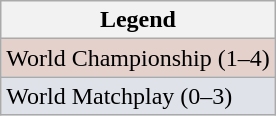<table class="wikitable">
<tr>
<th>Legend</th>
</tr>
<tr style="background:#e5d1cb;">
<td>World Championship (1–4)</td>
</tr>
<tr style="background:#dfe2e9;">
<td>World Matchplay (0–3)</td>
</tr>
</table>
